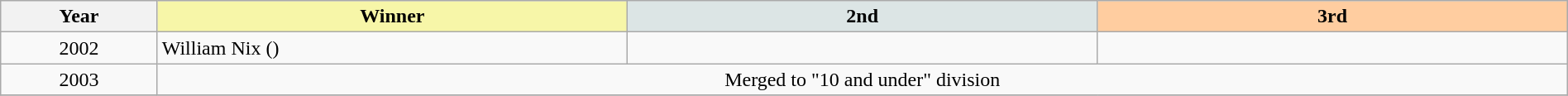<table class="wikitable" width=100%>
<tr>
<th width=10%>Year</th>
<th style="background-color: #F7F6A8;" width=30%>Winner</th>
<th style="background-color: #DCE5E5;" width=30%>2nd</th>
<th style="background-color: #FFCDA0;" width=30%>3rd</th>
</tr>
<tr>
<td align=center>2002 </td>
<td>William Nix ()</td>
<td></td>
<td></td>
</tr>
<tr>
<td align=center>2003 </td>
<td align=center colspan="3">Merged to "10 and under" division</td>
</tr>
<tr>
</tr>
</table>
